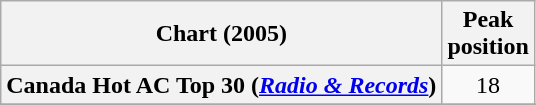<table class="wikitable sortable plainrowheaders">
<tr>
<th>Chart (2005)</th>
<th>Peak<br>position</th>
</tr>
<tr>
<th scope="row">Canada Hot AC Top 30 (<em><a href='#'>Radio & Records</a></em>)</th>
<td align="center">18</td>
</tr>
<tr>
</tr>
<tr>
</tr>
<tr>
</tr>
<tr>
</tr>
<tr>
</tr>
</table>
